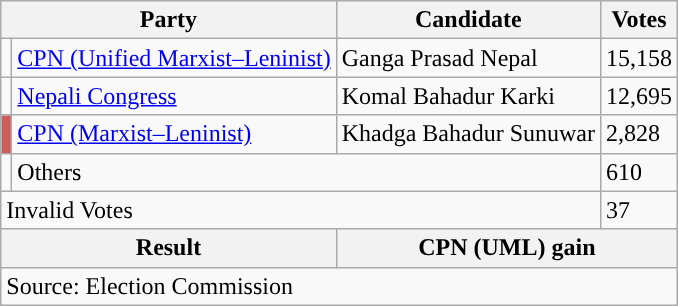<table class="wikitable">
<tr>
<th colspan="2">Party</th>
<th>Candidate</th>
<th>Votes</th>
</tr>
<tr>
<td style="background-color:"></td>
<td><a href='#'>CPN (Unified Marxist–Leninist)</a></td>
<td>Ganga Prasad Nepal</td>
<td>15,158</td>
</tr>
<tr>
<td style="background-color:"></td>
<td><a href='#'>Nepali Congress</a></td>
<td>Komal Bahadur Karki</td>
<td>12,695</td>
</tr>
<tr>
<td style="background-color:indianred"></td>
<td><a href='#'>CPN (Marxist–Leninist)</a></td>
<td>Khadga Bahadur Sunuwar</td>
<td>2,828</td>
</tr>
<tr>
<td></td>
<td colspan="2">Others</td>
<td>610</td>
</tr>
<tr>
<td colspan="3">Invalid Votes</td>
<td>37</td>
</tr>
<tr>
<th colspan="2">Result</th>
<th colspan="2">CPN (UML) gain</th>
</tr>
<tr>
<td colspan="4">Source: Election Commission</td>
</tr>
</table>
